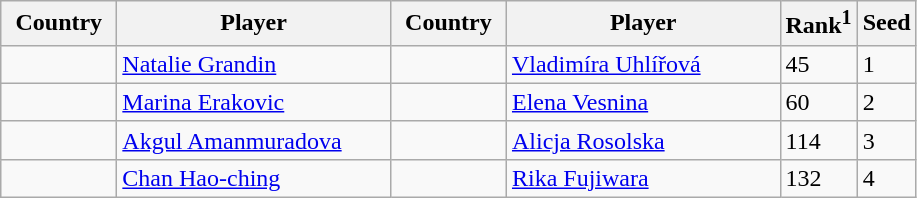<table class="sortable wikitable">
<tr>
<th width="70">Country</th>
<th width="175">Player</th>
<th width="70">Country</th>
<th width="175">Player</th>
<th>Rank<sup>1</sup></th>
<th>Seed</th>
</tr>
<tr>
<td></td>
<td><a href='#'>Natalie Grandin</a></td>
<td></td>
<td><a href='#'>Vladimíra Uhlířová</a></td>
<td>45</td>
<td>1</td>
</tr>
<tr>
<td></td>
<td><a href='#'>Marina Erakovic</a></td>
<td></td>
<td><a href='#'>Elena Vesnina</a></td>
<td>60</td>
<td>2</td>
</tr>
<tr>
<td></td>
<td><a href='#'>Akgul Amanmuradova</a></td>
<td></td>
<td><a href='#'>Alicja Rosolska</a></td>
<td>114</td>
<td>3</td>
</tr>
<tr>
<td></td>
<td><a href='#'>Chan Hao-ching</a></td>
<td></td>
<td><a href='#'>Rika Fujiwara</a></td>
<td>132</td>
<td>4</td>
</tr>
</table>
